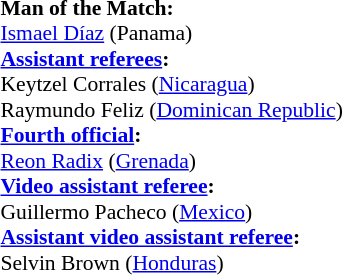<table style="width:100%; font-size:90%;">
<tr>
<td><br><strong>Man of the Match:</strong>
<br><a href='#'>Ismael Díaz</a> (Panama)<br><strong><a href='#'>Assistant referees</a>:</strong>
<br>Keytzel Corrales (<a href='#'>Nicaragua</a>)
<br>Raymundo Feliz (<a href='#'>Dominican Republic</a>)
<br><strong><a href='#'>Fourth official</a>:</strong>
<br><a href='#'>Reon Radix</a> (<a href='#'>Grenada</a>)
<br><strong><a href='#'>Video assistant referee</a>:</strong>
<br>Guillermo Pacheco (<a href='#'>Mexico</a>)
<br><strong><a href='#'>Assistant video assistant referee</a>:</strong>
<br>Selvin Brown (<a href='#'>Honduras</a>)</td>
</tr>
</table>
